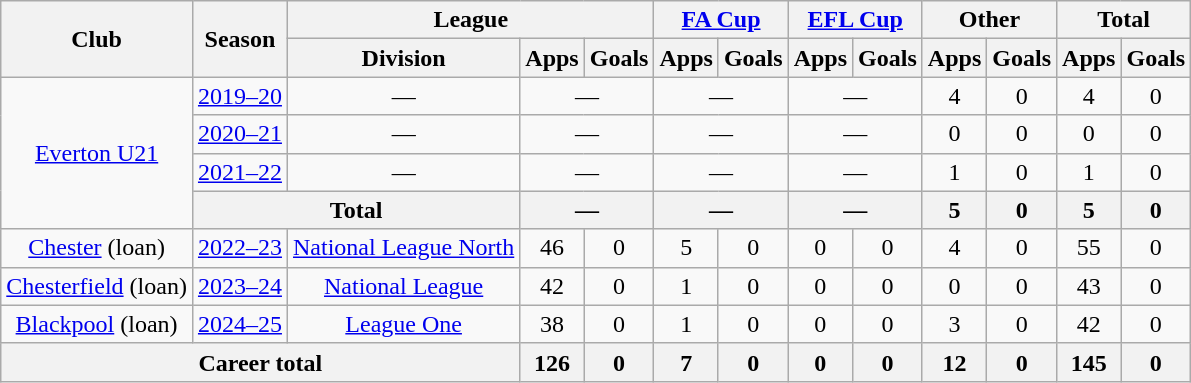<table class="wikitable" style="text-align: center">
<tr>
<th rowspan="2">Club</th>
<th rowspan="2">Season</th>
<th colspan="3">League</th>
<th colspan="2"><a href='#'>FA Cup</a></th>
<th colspan="2"><a href='#'>EFL Cup</a></th>
<th colspan="2">Other</th>
<th colspan="2">Total</th>
</tr>
<tr>
<th>Division</th>
<th>Apps</th>
<th>Goals</th>
<th>Apps</th>
<th>Goals</th>
<th>Apps</th>
<th>Goals</th>
<th>Apps</th>
<th>Goals</th>
<th>Apps</th>
<th>Goals</th>
</tr>
<tr>
<td rowspan="4"><a href='#'>Everton U21</a></td>
<td><a href='#'>2019–20</a></td>
<td>—</td>
<td colspan="2">—</td>
<td colspan="2">—</td>
<td colspan="2">—</td>
<td>4</td>
<td>0</td>
<td>4</td>
<td>0</td>
</tr>
<tr>
<td><a href='#'>2020–21</a></td>
<td>—</td>
<td colspan="2">—</td>
<td colspan="2">—</td>
<td colspan="2">—</td>
<td>0</td>
<td>0</td>
<td>0</td>
<td>0</td>
</tr>
<tr>
<td><a href='#'>2021–22</a></td>
<td>—</td>
<td colspan="2">—</td>
<td colspan="2">—</td>
<td colspan="2">—</td>
<td>1</td>
<td>0</td>
<td>1</td>
<td>0</td>
</tr>
<tr>
<th colspan="2">Total</th>
<th colspan="2">—</th>
<th colspan="2">—</th>
<th colspan="2">—</th>
<th>5</th>
<th>0</th>
<th>5</th>
<th>0</th>
</tr>
<tr>
<td><a href='#'>Chester</a> (loan)</td>
<td><a href='#'>2022–23</a></td>
<td><a href='#'>National League North</a></td>
<td>46</td>
<td>0</td>
<td>5</td>
<td>0</td>
<td>0</td>
<td>0</td>
<td>4</td>
<td>0</td>
<td>55</td>
<td>0</td>
</tr>
<tr>
<td><a href='#'>Chesterfield</a> (loan)</td>
<td><a href='#'>2023–24</a></td>
<td><a href='#'>National League</a></td>
<td>42</td>
<td>0</td>
<td>1</td>
<td>0</td>
<td>0</td>
<td>0</td>
<td>0</td>
<td>0</td>
<td>43</td>
<td>0</td>
</tr>
<tr>
<td><a href='#'>Blackpool</a> (loan)</td>
<td><a href='#'>2024–25</a></td>
<td><a href='#'>League One</a></td>
<td>38</td>
<td>0</td>
<td>1</td>
<td>0</td>
<td>0</td>
<td>0</td>
<td>3</td>
<td>0</td>
<td>42</td>
<td>0</td>
</tr>
<tr>
<th colspan="3">Career total</th>
<th>126</th>
<th>0</th>
<th>7</th>
<th>0</th>
<th>0</th>
<th>0</th>
<th>12</th>
<th>0</th>
<th>145</th>
<th>0</th>
</tr>
</table>
